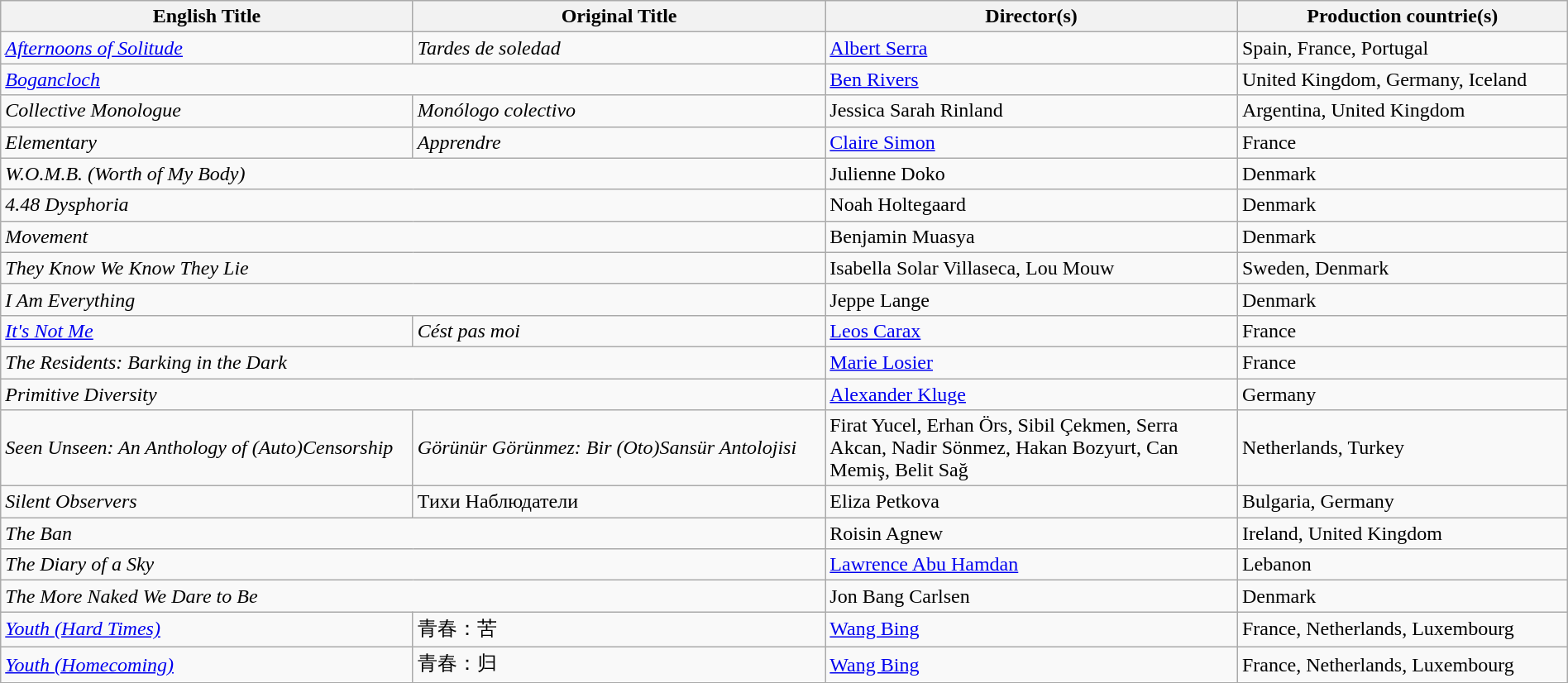<table class="wikitable" style="width:100%; margin-bottom:4px">
<tr>
<th scope="col" width="25%">English Title</th>
<th scope="col" width="25%">Original Title</th>
<th scope="col" width="25%">Director(s)</th>
<th scope="col" width="20%">Production countrie(s)</th>
</tr>
<tr>
<td><em><a href='#'>Afternoons of Solitude</a></em></td>
<td><em>Tardes de soledad</em></td>
<td><a href='#'>Albert Serra</a></td>
<td>Spain, France, Portugal</td>
</tr>
<tr>
<td colspan="2"><em><a href='#'>Bogancloch</a></em></td>
<td><a href='#'>Ben Rivers</a></td>
<td>United Kingdom, Germany, Iceland</td>
</tr>
<tr>
<td><em>Collective Monologue</em></td>
<td><em>Monólogo colectivo</em></td>
<td>Jessica Sarah Rinland</td>
<td>Argentina, United Kingdom</td>
</tr>
<tr>
<td><em>Elementary</em></td>
<td><em>Apprendre</em></td>
<td><a href='#'>Claire Simon</a></td>
<td>France</td>
</tr>
<tr>
<td colspan="2"><em>W.O.M.B. (Worth of My Body)</em></td>
<td>Julienne Doko</td>
<td>Denmark</td>
</tr>
<tr>
<td colspan="2"><em>4.48 Dysphoria</em></td>
<td>Noah Holtegaard</td>
<td>Denmark</td>
</tr>
<tr>
<td colspan="2"><em>Movement</em></td>
<td>Benjamin Muasya</td>
<td>Denmark</td>
</tr>
<tr>
<td colspan="2"><em>They Know We Know They Lie</em></td>
<td>Isabella Solar Villaseca, Lou Mouw</td>
<td>Sweden, Denmark</td>
</tr>
<tr>
<td colspan="2"><em>I Am Everything</em></td>
<td>Jeppe Lange</td>
<td>Denmark</td>
</tr>
<tr>
<td><em><a href='#'>It's Not Me</a></em></td>
<td><em>Cést pas moi</em></td>
<td><a href='#'>Leos Carax</a></td>
<td>France</td>
</tr>
<tr>
<td colspan="2"><em>The Residents: Barking in the Dark</em></td>
<td><a href='#'>Marie Losier</a></td>
<td>France</td>
</tr>
<tr>
<td colspan="2"><em>Primitive Diversity</em></td>
<td><a href='#'>Alexander Kluge</a></td>
<td>Germany</td>
</tr>
<tr>
<td><em>Seen Unseen: An Anthology of (Auto)Censorship</em></td>
<td><em>Görünür Görünmez: Bir (Oto)Sansür Antolojisi</em></td>
<td>Firat Yucel, Erhan Örs, Sibil Çekmen, Serra Akcan, Nadir Sönmez, Hakan Bozyurt, Can Memiş, Belit Sağ</td>
<td>Netherlands, Turkey</td>
</tr>
<tr>
<td><em>Silent Observers</em></td>
<td>Тихи Наблюдатели</td>
<td>Eliza Petkova</td>
<td>Bulgaria, Germany</td>
</tr>
<tr>
<td colspan="2"><em>The Ban</em></td>
<td>Roisin Agnew</td>
<td>Ireland, United Kingdom</td>
</tr>
<tr>
<td colspan="2"><em>The Diary of a Sky</em></td>
<td><a href='#'>Lawrence Abu Hamdan</a></td>
<td>Lebanon</td>
</tr>
<tr>
<td colspan="2"><em>The More Naked We Dare to Be</em></td>
<td>Jon Bang Carlsen</td>
<td>Denmark</td>
</tr>
<tr>
<td><em><a href='#'>Youth (Hard Times)</a></em></td>
<td>青春：苦</td>
<td><a href='#'>Wang Bing</a></td>
<td>France, Netherlands, Luxembourg</td>
</tr>
<tr>
<td><em><a href='#'>Youth (Homecoming)</a></em></td>
<td>青春：归</td>
<td><a href='#'>Wang Bing</a></td>
<td>France, Netherlands, Luxembourg</td>
</tr>
<tr>
</tr>
</table>
